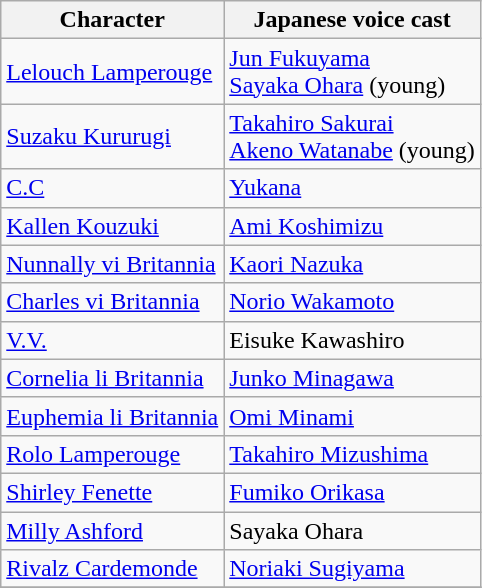<table class="wikitable">
<tr>
<th>Character</th>
<th>Japanese voice cast</th>
</tr>
<tr>
<td><a href='#'>Lelouch Lamperouge</a></td>
<td><a href='#'>Jun Fukuyama</a><br><a href='#'>Sayaka Ohara</a> (young)</td>
</tr>
<tr>
<td><a href='#'>Suzaku Kururugi</a></td>
<td><a href='#'>Takahiro Sakurai</a><br><a href='#'>Akeno Watanabe</a> (young)</td>
</tr>
<tr>
<td><a href='#'>C.C</a></td>
<td><a href='#'>Yukana</a></td>
</tr>
<tr>
<td><a href='#'>Kallen Kouzuki</a></td>
<td><a href='#'>Ami Koshimizu</a></td>
</tr>
<tr>
<td><a href='#'>Nunnally vi Britannia</a></td>
<td><a href='#'>Kaori Nazuka</a></td>
</tr>
<tr>
<td><a href='#'>Charles vi Britannia</a></td>
<td><a href='#'>Norio Wakamoto</a></td>
</tr>
<tr>
<td><a href='#'>V.V.</a></td>
<td>Eisuke Kawashiro</td>
</tr>
<tr>
<td><a href='#'>Cornelia li Britannia</a></td>
<td><a href='#'>Junko Minagawa</a></td>
</tr>
<tr>
<td><a href='#'>Euphemia li Britannia</a></td>
<td><a href='#'>Omi Minami</a></td>
</tr>
<tr>
<td><a href='#'>Rolo Lamperouge</a></td>
<td><a href='#'>Takahiro Mizushima</a></td>
</tr>
<tr>
<td><a href='#'>Shirley Fenette</a></td>
<td><a href='#'>Fumiko Orikasa</a></td>
</tr>
<tr>
<td><a href='#'>Milly Ashford</a></td>
<td>Sayaka Ohara</td>
</tr>
<tr>
<td><a href='#'>Rivalz Cardemonde</a></td>
<td><a href='#'>Noriaki Sugiyama</a></td>
</tr>
<tr>
</tr>
</table>
